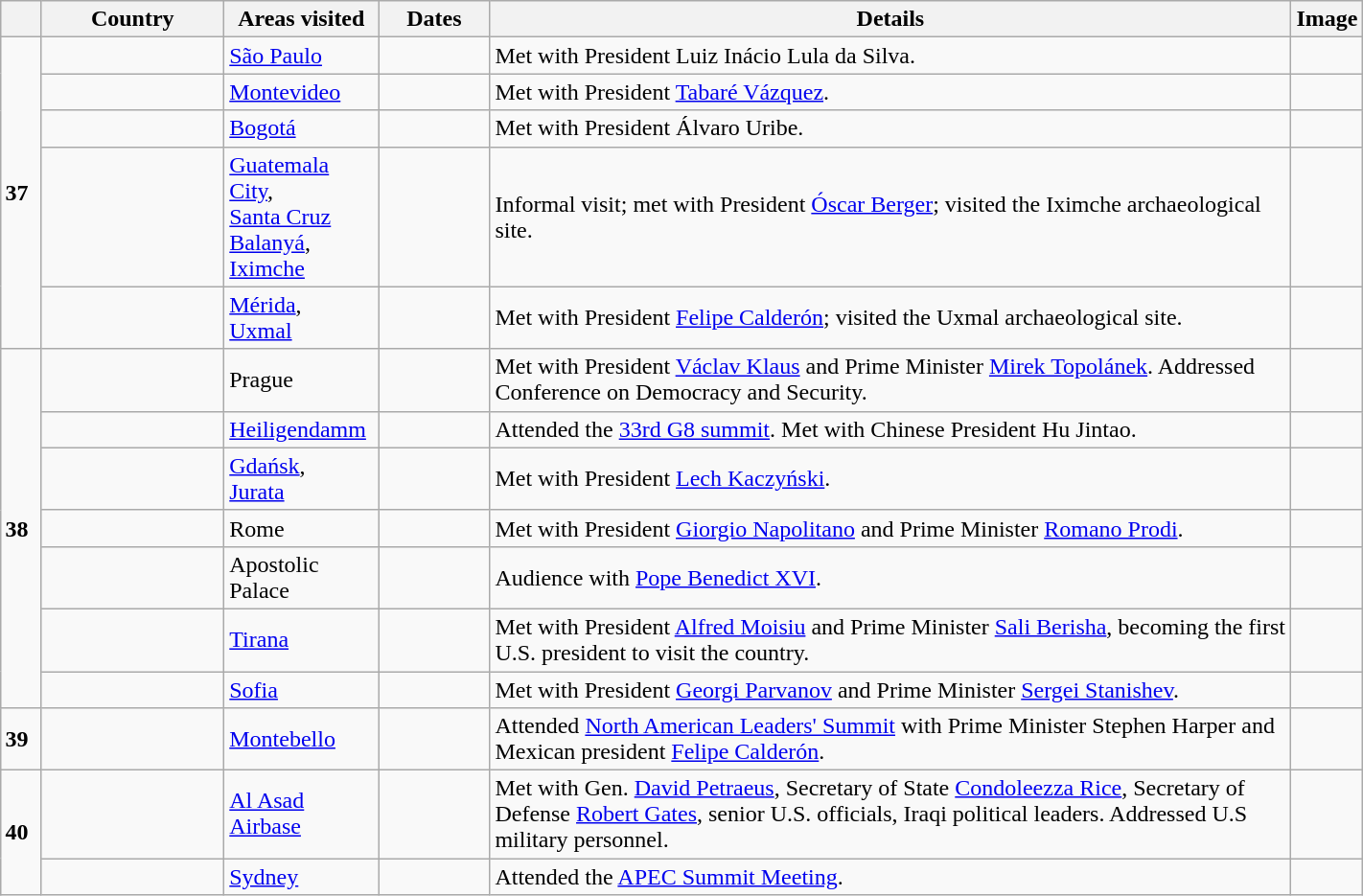<table class="wikitable sortable" border="1" style="margin: 1em auto 1em auto">
<tr>
<th style="width: 3%;"></th>
<th width=120>Country</th>
<th width=100>Areas visited</th>
<th width=70>Dates</th>
<th width=550>Details</th>
<th>Image</th>
</tr>
<tr>
<td rowspan=5><strong>37</strong></td>
<td></td>
<td><a href='#'>São Paulo</a></td>
<td></td>
<td>Met with President Luiz Inácio Lula da Silva.</td>
<td></td>
</tr>
<tr>
<td></td>
<td><a href='#'>Montevideo</a></td>
<td></td>
<td>Met with President <a href='#'>Tabaré Vázquez</a>.</td>
<td></td>
</tr>
<tr>
<td></td>
<td><a href='#'>Bogotá</a></td>
<td></td>
<td>Met with President Álvaro Uribe.</td>
<td></td>
</tr>
<tr>
<td></td>
<td><a href='#'>Guatemala City</a>,<br><a href='#'>Santa Cruz Balanyá</a>,<br><a href='#'>Iximche</a></td>
<td></td>
<td>Informal visit; met with President <a href='#'>Óscar Berger</a>; visited the Iximche archaeological site.</td>
<td></td>
</tr>
<tr>
<td></td>
<td><a href='#'>Mérida</a>,<br><a href='#'>Uxmal</a></td>
<td></td>
<td>Met with President <a href='#'>Felipe Calderón</a>; visited the Uxmal archaeological site.</td>
<td></td>
</tr>
<tr>
<td rowspan=7><strong>38</strong></td>
<td></td>
<td>Prague</td>
<td></td>
<td>Met with President <a href='#'>Václav Klaus</a> and Prime Minister <a href='#'>Mirek Topolánek</a>. Addressed Conference on Democracy and Security.</td>
<td></td>
</tr>
<tr>
<td></td>
<td><a href='#'>Heiligendamm</a></td>
<td></td>
<td>Attended the <a href='#'>33rd G8 summit</a>. Met with Chinese President Hu Jintao.</td>
<td></td>
</tr>
<tr>
<td></td>
<td><a href='#'>Gdańsk</a>,<br><a href='#'>Jurata</a></td>
<td></td>
<td>Met with President <a href='#'>Lech Kaczyński</a>.</td>
<td></td>
</tr>
<tr>
<td></td>
<td>Rome</td>
<td></td>
<td>Met with President <a href='#'>Giorgio Napolitano</a> and Prime Minister <a href='#'>Romano Prodi</a>.</td>
<td></td>
</tr>
<tr>
<td></td>
<td>Apostolic Palace</td>
<td></td>
<td>Audience with <a href='#'>Pope Benedict XVI</a>.</td>
<td></td>
</tr>
<tr>
<td></td>
<td><a href='#'>Tirana</a></td>
<td></td>
<td>Met with President <a href='#'>Alfred Moisiu</a> and Prime Minister <a href='#'>Sali Berisha</a>, becoming the first U.S. president to visit the country.</td>
<td></td>
</tr>
<tr>
<td></td>
<td><a href='#'>Sofia</a></td>
<td></td>
<td>Met with President <a href='#'>Georgi Parvanov</a> and Prime Minister <a href='#'>Sergei Stanishev</a>.</td>
<td></td>
</tr>
<tr>
<td><strong>39</strong></td>
<td></td>
<td><a href='#'>Montebello</a></td>
<td></td>
<td>Attended <a href='#'>North American Leaders' Summit</a> with Prime Minister Stephen Harper and Mexican president <a href='#'>Felipe Calderón</a>.</td>
<td></td>
</tr>
<tr>
<td rowspan=2><strong>40</strong></td>
<td></td>
<td><a href='#'>Al Asad Airbase</a></td>
<td></td>
<td>Met with Gen. <a href='#'>David Petraeus</a>, Secretary of State <a href='#'>Condoleezza Rice</a>, Secretary of Defense <a href='#'>Robert Gates</a>, senior U.S. officials, Iraqi political leaders. Addressed U.S military personnel.</td>
<td></td>
</tr>
<tr>
<td></td>
<td><a href='#'>Sydney</a></td>
<td></td>
<td>Attended the <a href='#'>APEC Summit Meeting</a>.</td>
<td></td>
</tr>
</table>
